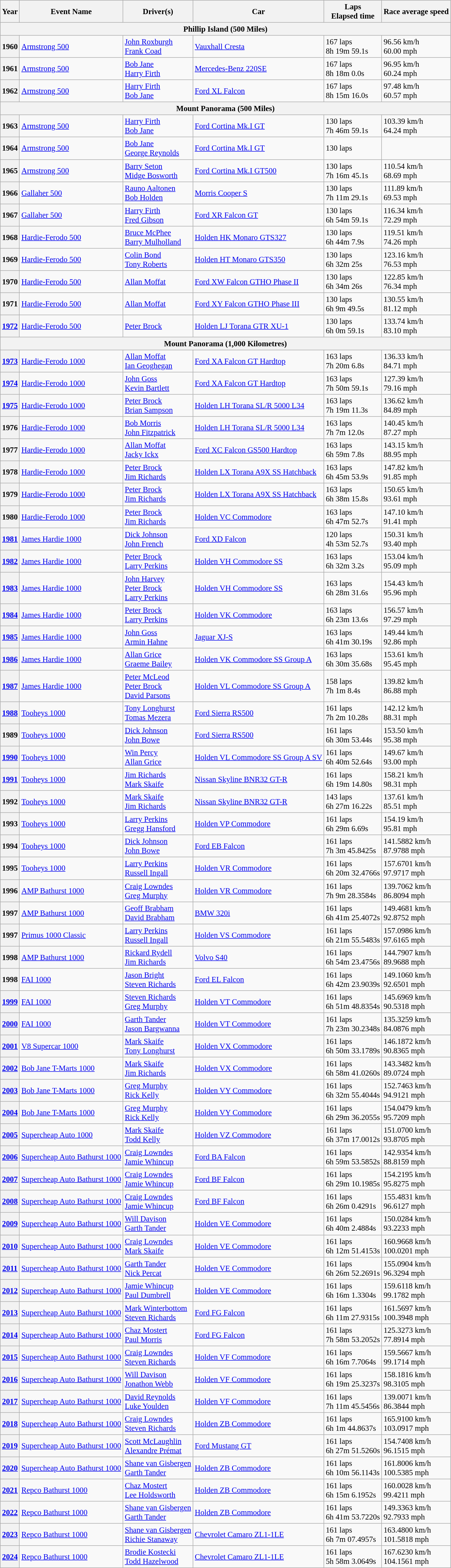<table class="wikitable" style="font-size: 95%;">
<tr>
<th>Year</th>
<th>Event Name</th>
<th>Driver(s)</th>
<th>Car</th>
<th>Laps <br> Elapsed time</th>
<th>Race average speed</th>
</tr>
<tr>
<th colspan="6">Phillip Island (500 Miles)</th>
</tr>
<tr>
<th>1960</th>
<td><a href='#'>Armstrong 500</a></td>
<td> <a href='#'>John Roxburgh</a><br>  <a href='#'>Frank Coad</a></td>
<td><a href='#'>Vauxhall Cresta</a></td>
<td>167 laps <br> 8h 19m 59.1s</td>
<td>96.56 km/h <br> 60.00 mph</td>
</tr>
<tr>
<th>1961</th>
<td><a href='#'>Armstrong 500</a></td>
<td> <a href='#'>Bob Jane</a><br>  <a href='#'>Harry Firth</a></td>
<td><a href='#'>Mercedes-Benz 220SE</a></td>
<td>167 laps <br> 8h 18m 0.0s</td>
<td>96.95 km/h <br> 60.24 mph</td>
</tr>
<tr>
<th>1962</th>
<td><a href='#'>Armstrong 500</a></td>
<td> <a href='#'>Harry Firth</a><br>  <a href='#'>Bob Jane</a></td>
<td><a href='#'>Ford XL Falcon</a></td>
<td>167 laps <br> 8h 15m 16.0s</td>
<td>97.48 km/h <br> 60.57 mph</td>
</tr>
<tr>
<th colspan="6" style="text-align:center">Mount Panorama (500 Miles)</th>
</tr>
<tr>
<th>1963</th>
<td><a href='#'>Armstrong 500</a></td>
<td> <a href='#'>Harry Firth</a><br>  <a href='#'>Bob Jane</a></td>
<td><a href='#'>Ford Cortina Mk.I GT</a></td>
<td>130 laps <br> 7h 46m 59.1s</td>
<td>103.39 km/h <br> 64.24 mph</td>
</tr>
<tr>
<th>1964</th>
<td><a href='#'>Armstrong 500</a></td>
<td> <a href='#'>Bob Jane</a><br>  <a href='#'>George Reynolds</a></td>
<td><a href='#'>Ford Cortina Mk.I GT</a></td>
<td>130 laps</td>
<td></td>
</tr>
<tr>
<th>1965</th>
<td><a href='#'>Armstrong 500</a></td>
<td> <a href='#'>Barry Seton</a><br>  <a href='#'>Midge Bosworth</a></td>
<td><a href='#'>Ford Cortina Mk.I GT500</a></td>
<td>130 laps <br> 7h 16m 45.1s</td>
<td>110.54 km/h <br> 68.69 mph</td>
</tr>
<tr>
<th>1966</th>
<td><a href='#'>Gallaher 500</a></td>
<td> <a href='#'>Rauno Aaltonen</a><br>  <a href='#'>Bob Holden</a></td>
<td><a href='#'>Morris Cooper S</a></td>
<td>130 laps <br> 7h 11m 29.1s</td>
<td>111.89 km/h <br> 69.53 mph</td>
</tr>
<tr>
<th>1967</th>
<td><a href='#'>Gallaher 500</a></td>
<td> <a href='#'>Harry Firth</a><br>  <a href='#'>Fred Gibson</a></td>
<td><a href='#'>Ford XR Falcon GT</a></td>
<td>130 laps <br> 6h 54m 59.1s</td>
<td>116.34 km/h <br> 72.29 mph</td>
</tr>
<tr>
<th>1968</th>
<td><a href='#'>Hardie-Ferodo 500</a></td>
<td> <a href='#'>Bruce McPhee</a><br>  <a href='#'>Barry Mulholland</a></td>
<td><a href='#'>Holden HK Monaro GTS327</a></td>
<td>130 laps <br> 6h 44m 7.9s</td>
<td>119.51 km/h <br> 74.26 mph</td>
</tr>
<tr>
<th>1969</th>
<td><a href='#'>Hardie-Ferodo 500</a></td>
<td> <a href='#'>Colin Bond</a><br>  <a href='#'>Tony Roberts</a></td>
<td><a href='#'>Holden HT Monaro GTS350</a></td>
<td>130 laps <br> 6h 32m 25s</td>
<td>123.16 km/h <br> 76.53 mph</td>
</tr>
<tr>
<th>1970</th>
<td><a href='#'>Hardie-Ferodo 500</a></td>
<td> <a href='#'>Allan Moffat</a></td>
<td><a href='#'>Ford XW Falcon GTHO Phase II</a></td>
<td>130 laps <br> 6h 34m 26s</td>
<td>122.85 km/h <br> 76.34 mph</td>
</tr>
<tr>
<th>1971</th>
<td><a href='#'>Hardie-Ferodo 500</a></td>
<td> <a href='#'>Allan Moffat</a></td>
<td><a href='#'>Ford XY Falcon GTHO Phase III</a></td>
<td>130 laps <br> 6h 9m 49.5s</td>
<td>130.55 km/h <br> 81.12 mph</td>
</tr>
<tr>
<th><a href='#'>1972</a></th>
<td><a href='#'>Hardie-Ferodo 500</a></td>
<td> <a href='#'>Peter Brock</a></td>
<td><a href='#'>Holden LJ Torana GTR XU-1</a></td>
<td>130 laps <br> 6h 0m 59.1s</td>
<td>133.74 km/h <br> 83.10 mph</td>
</tr>
<tr>
<th colspan="6" style="text-align:center">Mount Panorama (1,000 Kilometres)</th>
</tr>
<tr>
<th><a href='#'>1973</a></th>
<td><a href='#'>Hardie-Ferodo 1000</a></td>
<td> <a href='#'>Allan Moffat</a><br>  <a href='#'>Ian Geoghegan</a></td>
<td><a href='#'>Ford XA Falcon GT Hardtop</a></td>
<td>163 laps <br> 7h 20m 6.8s</td>
<td>136.33 km/h <br> 84.71 mph</td>
</tr>
<tr>
<th><a href='#'>1974</a></th>
<td><a href='#'>Hardie-Ferodo 1000</a></td>
<td> <a href='#'>John Goss</a><br>  <a href='#'>Kevin Bartlett</a></td>
<td><a href='#'>Ford XA Falcon GT Hardtop</a></td>
<td>163 laps <br> 7h 50m 59.1s</td>
<td>127.39 km/h <br> 79.16 mph</td>
</tr>
<tr>
<th><a href='#'>1975</a></th>
<td><a href='#'>Hardie-Ferodo 1000</a></td>
<td> <a href='#'>Peter Brock</a><br>  <a href='#'>Brian Sampson</a></td>
<td><a href='#'>Holden LH Torana SL/R 5000 L34</a></td>
<td>163 laps <br> 7h 19m 11.3s</td>
<td>136.62 km/h <br> 84.89 mph</td>
</tr>
<tr>
<th>1976</th>
<td><a href='#'>Hardie-Ferodo 1000</a></td>
<td> <a href='#'>Bob Morris</a><br>  <a href='#'>John Fitzpatrick</a></td>
<td><a href='#'>Holden LH Torana SL/R 5000 L34</a></td>
<td>163 laps <br> 7h 7m 12.0s</td>
<td>140.45 km/h <br> 87.27 mph</td>
</tr>
<tr>
<th>1977</th>
<td><a href='#'>Hardie-Ferodo 1000</a></td>
<td> <a href='#'>Allan Moffat</a><br>  <a href='#'>Jacky Ickx</a></td>
<td><a href='#'>Ford XC Falcon GS500 Hardtop</a></td>
<td>163 laps <br> 6h 59m 7.8s</td>
<td>143.15 km/h <br> 88.95 mph</td>
</tr>
<tr>
<th>1978</th>
<td><a href='#'>Hardie-Ferodo 1000</a></td>
<td> <a href='#'>Peter Brock</a><br>  <a href='#'>Jim Richards</a></td>
<td><a href='#'>Holden LX Torana A9X SS Hatchback</a></td>
<td>163 laps <br> 6h 45m 53.9s</td>
<td>147.82 km/h <br> 91.85 mph</td>
</tr>
<tr>
<th>1979</th>
<td><a href='#'>Hardie-Ferodo 1000</a></td>
<td> <a href='#'>Peter Brock</a><br>  <a href='#'>Jim Richards</a></td>
<td><a href='#'>Holden LX Torana A9X SS Hatchback</a></td>
<td>163 laps <br> 6h 38m 15.8s</td>
<td>150.65 km/h <br> 93.61 mph</td>
</tr>
<tr>
<th>1980</th>
<td><a href='#'>Hardie-Ferodo 1000</a></td>
<td> <a href='#'>Peter Brock</a><br>  <a href='#'>Jim Richards</a></td>
<td><a href='#'>Holden VC Commodore</a></td>
<td>163 laps <br> 6h 47m 52.7s</td>
<td>147.10 km/h <br> 91.41 mph</td>
</tr>
<tr>
<th><a href='#'>1981</a></th>
<td><a href='#'>James Hardie 1000</a></td>
<td> <a href='#'>Dick Johnson</a><br>  <a href='#'>John French</a></td>
<td><a href='#'>Ford XD Falcon</a></td>
<td>120 laps <br> 4h 53m 52.7s</td>
<td>150.31 km/h <br> 93.40 mph</td>
</tr>
<tr>
<th><a href='#'>1982</a></th>
<td><a href='#'>James Hardie 1000</a></td>
<td> <a href='#'>Peter Brock</a><br>  <a href='#'>Larry Perkins</a></td>
<td><a href='#'>Holden VH Commodore SS</a></td>
<td>163 laps <br> 6h 32m 3.2s</td>
<td>153.04 km/h <br> 95.09 mph</td>
</tr>
<tr>
<th><a href='#'>1983</a></th>
<td><a href='#'>James Hardie 1000</a></td>
<td> <a href='#'>John Harvey</a><br>  <a href='#'>Peter Brock</a><br>  <a href='#'>Larry Perkins</a></td>
<td><a href='#'>Holden VH Commodore SS</a></td>
<td>163 laps <br> 6h 28m 31.6s</td>
<td>154.43 km/h <br> 95.96 mph</td>
</tr>
<tr>
<th><a href='#'>1984</a></th>
<td><a href='#'>James Hardie 1000</a></td>
<td> <a href='#'>Peter Brock</a><br>  <a href='#'>Larry Perkins</a></td>
<td><a href='#'>Holden VK Commodore</a></td>
<td>163 laps <br> 6h 23m 13.6s</td>
<td>156.57 km/h <br> 97.29 mph</td>
</tr>
<tr>
<th><a href='#'>1985</a></th>
<td><a href='#'>James Hardie 1000</a></td>
<td> <a href='#'>John Goss</a><br>  <a href='#'>Armin Hahne</a></td>
<td><a href='#'>Jaguar XJ-S</a></td>
<td>163 laps <br> 6h 41m 30.19s</td>
<td>149.44 km/h <br> 92.86 mph</td>
</tr>
<tr>
<th><a href='#'>1986</a></th>
<td><a href='#'>James Hardie 1000</a></td>
<td> <a href='#'>Allan Grice</a><br>  <a href='#'>Graeme Bailey</a></td>
<td><a href='#'>Holden VK Commodore SS Group A</a></td>
<td>163 laps <br> 6h 30m 35.68s</td>
<td>153.61 km/h <br> 95.45 mph</td>
</tr>
<tr>
<th><a href='#'>1987</a></th>
<td><a href='#'>James Hardie 1000</a></td>
<td> <a href='#'>Peter McLeod</a><br>  <a href='#'>Peter Brock</a><br>  <a href='#'>David Parsons</a></td>
<td><a href='#'>Holden VL Commodore SS Group A</a></td>
<td>158 laps <br> 7h 1m 8.4s</td>
<td>139.82 km/h <br> 86.88 mph</td>
</tr>
<tr>
<th><a href='#'>1988</a></th>
<td><a href='#'>Tooheys 1000</a></td>
<td> <a href='#'>Tony Longhurst</a><br>  <a href='#'>Tomas Mezera</a></td>
<td><a href='#'>Ford Sierra RS500</a></td>
<td>161 laps <br> 7h 2m 10.28s</td>
<td>142.12 km/h <br> 88.31 mph</td>
</tr>
<tr>
<th>1989</th>
<td><a href='#'>Tooheys 1000</a></td>
<td> <a href='#'>Dick Johnson</a><br>  <a href='#'>John Bowe</a></td>
<td><a href='#'>Ford Sierra RS500</a></td>
<td>161 laps <br> 6h 30m 53.44s</td>
<td>153.50 km/h <br> 95.38 mph</td>
</tr>
<tr>
<th><a href='#'>1990</a></th>
<td><a href='#'>Tooheys 1000</a></td>
<td> <a href='#'>Win Percy</a><br>  <a href='#'>Allan Grice</a></td>
<td><a href='#'>Holden VL Commodore SS Group A SV</a></td>
<td>161 laps <br> 6h 40m 52.64s</td>
<td>149.67 km/h <br> 93.00 mph</td>
</tr>
<tr>
<th><a href='#'>1991</a></th>
<td><a href='#'>Tooheys 1000</a></td>
<td> <a href='#'>Jim Richards</a><br>  <a href='#'>Mark Skaife</a></td>
<td><a href='#'>Nissan Skyline BNR32 GT-R</a></td>
<td>161 laps <br> 6h 19m 14.80s</td>
<td>158.21 km/h <br> 98.31 mph</td>
</tr>
<tr>
<th>1992</th>
<td><a href='#'>Tooheys 1000</a></td>
<td> <a href='#'>Mark Skaife</a><br>  <a href='#'>Jim Richards</a></td>
<td><a href='#'>Nissan Skyline BNR32 GT-R</a></td>
<td>143 laps <br> 6h 27m 16.22s</td>
<td>137.61 km/h <br> 85.51 mph</td>
</tr>
<tr>
<th>1993</th>
<td><a href='#'>Tooheys 1000</a></td>
<td> <a href='#'>Larry Perkins</a><br>  <a href='#'>Gregg Hansford</a></td>
<td><a href='#'>Holden VP Commodore</a></td>
<td>161 laps <br> 6h 29m 6.69s</td>
<td>154.19 km/h <br> 95.81 mph</td>
</tr>
<tr>
<th>1994</th>
<td><a href='#'>Tooheys 1000</a></td>
<td> <a href='#'>Dick Johnson</a><br>  <a href='#'>John Bowe</a></td>
<td><a href='#'>Ford EB Falcon</a></td>
<td>161 laps <br> 7h 3m 45.8425s</td>
<td>141.5882 km/h <br> 87.9788 mph</td>
</tr>
<tr>
<th>1995</th>
<td><a href='#'>Tooheys 1000</a></td>
<td> <a href='#'>Larry Perkins</a><br>  <a href='#'>Russell Ingall</a></td>
<td><a href='#'>Holden VR Commodore</a></td>
<td>161 laps <br> 6h 20m 32.4766s</td>
<td>157.6701 km/h <br> 97.9717 mph</td>
</tr>
<tr>
<th>1996</th>
<td><a href='#'>AMP Bathurst 1000</a></td>
<td> <a href='#'>Craig Lowndes</a><br>  <a href='#'>Greg Murphy</a></td>
<td><a href='#'>Holden VR Commodore</a></td>
<td>161 laps <br> 7h 9m 28.3584s</td>
<td>139.7062 km/h <br> 86.8094 mph</td>
</tr>
<tr>
<th>1997</th>
<td><a href='#'>AMP Bathurst 1000</a></td>
<td> <a href='#'>Geoff Brabham</a><br>  <a href='#'>David Brabham</a></td>
<td><a href='#'>BMW 320i</a></td>
<td>161 laps <br> 6h 41m 25.4072s</td>
<td>149.4681 km/h <br> 92.8752 mph</td>
</tr>
<tr>
<th>1997</th>
<td><a href='#'>Primus 1000 Classic</a></td>
<td> <a href='#'>Larry Perkins</a><br>  <a href='#'>Russell Ingall</a></td>
<td><a href='#'>Holden VS Commodore</a></td>
<td>161 laps <br> 6h 21m 55.5483s</td>
<td>157.0986 km/h <br> 97.6165 mph</td>
</tr>
<tr>
<th>1998</th>
<td><a href='#'>AMP Bathurst 1000</a></td>
<td> <a href='#'>Rickard Rydell</a><br>  <a href='#'>Jim Richards</a></td>
<td><a href='#'>Volvo S40</a></td>
<td>161 laps <br> 6h 54m 23.4756s</td>
<td>144.7907 km/h <br> 89.9688 mph</td>
</tr>
<tr>
<th>1998</th>
<td><a href='#'>FAI 1000</a></td>
<td> <a href='#'>Jason Bright</a><br>  <a href='#'>Steven Richards</a></td>
<td><a href='#'>Ford EL Falcon</a></td>
<td>161 laps <br> 6h 42m 23.9039s</td>
<td>149.1060 km/h <br> 92.6501 mph</td>
</tr>
<tr>
<th><a href='#'>1999</a></th>
<td><a href='#'>FAI 1000</a></td>
<td> <a href='#'>Steven Richards</a><br>  <a href='#'>Greg Murphy</a></td>
<td><a href='#'>Holden VT Commodore</a></td>
<td>161 laps <br> 6h 51m 48.8354s</td>
<td>145.6969 km/h <br> 90.5318 mph</td>
</tr>
<tr>
<th><a href='#'>2000</a></th>
<td><a href='#'>FAI 1000</a></td>
<td> <a href='#'>Garth Tander</a><br>  <a href='#'>Jason Bargwanna</a></td>
<td><a href='#'>Holden VT Commodore</a></td>
<td>161 laps <br> 7h 23m 30.2348s</td>
<td>135.3259 km/h <br> 84.0876 mph</td>
</tr>
<tr>
<th><a href='#'>2001</a></th>
<td><a href='#'>V8 Supercar 1000</a></td>
<td> <a href='#'>Mark Skaife</a><br>  <a href='#'>Tony Longhurst</a></td>
<td><a href='#'>Holden VX Commodore</a></td>
<td>161 laps <br> 6h 50m 33.1789s</td>
<td>146.1872 km/h <br> 90.8365 mph</td>
</tr>
<tr>
<th><a href='#'>2002</a></th>
<td><a href='#'>Bob Jane T-Marts 1000</a></td>
<td> <a href='#'>Mark Skaife</a><br>  <a href='#'>Jim Richards</a></td>
<td><a href='#'>Holden VX Commodore</a></td>
<td>161 laps <br> 6h 58m 41.0260s</td>
<td>143.3482 km/h <br> 89.0724 mph</td>
</tr>
<tr>
<th><a href='#'>2003</a></th>
<td><a href='#'>Bob Jane T-Marts 1000</a></td>
<td> <a href='#'>Greg Murphy</a><br>  <a href='#'>Rick Kelly</a></td>
<td><a href='#'>Holden VY Commodore</a></td>
<td>161 laps <br> 6h 32m 55.4044s</td>
<td>152.7463 km/h <br> 94.9121 mph</td>
</tr>
<tr>
<th><a href='#'>2004</a></th>
<td><a href='#'>Bob Jane T-Marts 1000</a></td>
<td> <a href='#'>Greg Murphy</a><br>  <a href='#'>Rick Kelly</a></td>
<td><a href='#'>Holden VY Commodore</a></td>
<td>161 laps <br> 6h 29m 36.2055s</td>
<td>154.0479 km/h <br> 95.7209 mph</td>
</tr>
<tr>
<th><a href='#'>2005</a></th>
<td><a href='#'>Supercheap Auto 1000</a></td>
<td> <a href='#'>Mark Skaife</a><br>  <a href='#'>Todd Kelly</a></td>
<td><a href='#'>Holden VZ Commodore</a></td>
<td>161 laps <br> 6h 37m 17.0012s</td>
<td>151.0700 km/h <br> 93.8705 mph</td>
</tr>
<tr>
<th><a href='#'>2006</a></th>
<td><a href='#'>Supercheap Auto Bathurst 1000</a></td>
<td> <a href='#'>Craig Lowndes</a><br>  <a href='#'>Jamie Whincup</a></td>
<td><a href='#'>Ford BA Falcon</a></td>
<td>161 laps <br> 6h 59m 53.5852s</td>
<td>142.9354 km/h <br> 88.8159 mph</td>
</tr>
<tr>
<th><a href='#'>2007</a></th>
<td><a href='#'>Supercheap Auto Bathurst 1000</a></td>
<td> <a href='#'>Craig Lowndes</a><br>  <a href='#'>Jamie Whincup</a></td>
<td><a href='#'>Ford BF Falcon</a></td>
<td>161 laps <br> 6h 29m 10.1985s</td>
<td>154.2195 km/h <br> 95.8275 mph</td>
</tr>
<tr>
<th><a href='#'>2008</a></th>
<td><a href='#'>Supercheap Auto Bathurst 1000</a></td>
<td> <a href='#'>Craig Lowndes</a><br>  <a href='#'>Jamie Whincup</a></td>
<td><a href='#'>Ford BF Falcon</a></td>
<td>161 laps <br> 6h 26m 0.4291s</td>
<td>155.4831 km/h <br> 96.6127 mph</td>
</tr>
<tr>
<th><a href='#'>2009</a></th>
<td><a href='#'>Supercheap Auto Bathurst 1000</a></td>
<td> <a href='#'>Will Davison</a><br>  <a href='#'>Garth Tander</a></td>
<td><a href='#'>Holden VE Commodore</a></td>
<td>161 laps <br> 6h 40m 2.4884s</td>
<td>150.0284 km/h <br> 93.2233 mph</td>
</tr>
<tr>
<th><a href='#'>2010</a></th>
<td><a href='#'>Supercheap Auto Bathurst 1000</a></td>
<td> <a href='#'>Craig Lowndes</a><br>  <a href='#'>Mark Skaife</a></td>
<td><a href='#'>Holden VE Commodore</a></td>
<td>161 laps <br> 6h 12m 51.4153s</td>
<td>160.9668 km/h <br> 100.0201 mph</td>
</tr>
<tr>
<th><a href='#'>2011</a></th>
<td><a href='#'>Supercheap Auto Bathurst 1000</a></td>
<td> <a href='#'>Garth Tander</a><br>  <a href='#'>Nick Percat</a></td>
<td><a href='#'>Holden VE Commodore</a></td>
<td>161 laps <br> 6h 26m 52.2691s</td>
<td>155.0904 km/h <br> 96.3294 mph</td>
</tr>
<tr>
<th><a href='#'>2012</a></th>
<td><a href='#'>Supercheap Auto Bathurst 1000</a></td>
<td> <a href='#'>Jamie Whincup</a><br>  <a href='#'>Paul Dumbrell</a></td>
<td><a href='#'>Holden VE Commodore</a></td>
<td>161 laps <br> 6h 16m 1.3304s</td>
<td>159.6118 km/h <br> 99.1782 mph</td>
</tr>
<tr>
<th><a href='#'>2013</a></th>
<td><a href='#'>Supercheap Auto Bathurst 1000</a></td>
<td> <a href='#'>Mark Winterbottom</a><br>  <a href='#'>Steven Richards</a></td>
<td><a href='#'>Ford FG Falcon</a></td>
<td>161 laps <br> 6h 11m 27.9315s</td>
<td>161.5697 km/h <br> 100.3948 mph</td>
</tr>
<tr>
<th><a href='#'>2014</a></th>
<td><a href='#'>Supercheap Auto Bathurst 1000</a></td>
<td> <a href='#'>Chaz Mostert</a><br>  <a href='#'>Paul Morris</a></td>
<td><a href='#'>Ford FG Falcon</a></td>
<td>161 laps <br> 7h 58m 53.2052s</td>
<td>125.3273 km/h <br> 77.8914 mph</td>
</tr>
<tr>
<th><a href='#'>2015</a></th>
<td><a href='#'>Supercheap Auto Bathurst 1000</a></td>
<td> <a href='#'>Craig Lowndes</a><br>  <a href='#'>Steven Richards</a></td>
<td><a href='#'>Holden VF Commodore</a></td>
<td>161 laps <br> 6h 16m 7.7064s</td>
<td>159.5667 km/h <br> 99.1714 mph</td>
</tr>
<tr>
<th><a href='#'>2016</a></th>
<td><a href='#'>Supercheap Auto Bathurst 1000</a></td>
<td> <a href='#'>Will Davison</a><br> <a href='#'>Jonathon Webb</a></td>
<td><a href='#'>Holden VF Commodore</a></td>
<td>161 laps <br> 6h 19m 25.3237s</td>
<td>158.1816 km/h <br> 98.3105 mph</td>
</tr>
<tr>
<th><a href='#'>2017</a></th>
<td><a href='#'>Supercheap Auto Bathurst 1000</a></td>
<td> <a href='#'>David Reynolds</a><br> <a href='#'>Luke Youlden</a></td>
<td><a href='#'>Holden VF Commodore</a></td>
<td>161 laps <br> 7h 11m 45.5456s</td>
<td>139.0071 km/h <br> 86.3844 mph</td>
</tr>
<tr>
<th><a href='#'>2018</a></th>
<td><a href='#'>Supercheap Auto Bathurst 1000</a></td>
<td> <a href='#'>Craig Lowndes</a><br> <a href='#'>Steven Richards</a></td>
<td><a href='#'>Holden ZB Commodore</a></td>
<td>161 laps <br> 6h 1m 44.8637s</td>
<td>165.9100 km/h <br> 103.0917 mph</td>
</tr>
<tr>
<th><a href='#'>2019</a></th>
<td><a href='#'>Supercheap Auto Bathurst 1000</a></td>
<td> <a href='#'>Scott McLaughlin</a><br> <a href='#'>Alexandre Prémat</a></td>
<td><a href='#'>Ford Mustang GT</a></td>
<td>161 laps <br> 6h 27m 51.5260s</td>
<td>154.7408 km/h <br> 96.1515 mph</td>
</tr>
<tr>
<th><a href='#'>2020</a></th>
<td><a href='#'>Supercheap Auto Bathurst 1000</a></td>
<td> <a href='#'>Shane van Gisbergen</a><br> <a href='#'>Garth Tander</a></td>
<td><a href='#'>Holden ZB Commodore</a></td>
<td>161 laps <br> 6h 10m 56.1143s</td>
<td>161.8006 km/h <br> 100.5385 mph</td>
</tr>
<tr>
<th><a href='#'>2021</a></th>
<td><a href='#'>Repco Bathurst 1000</a></td>
<td> <a href='#'>Chaz Mostert</a><br> <a href='#'>Lee Holdsworth</a></td>
<td><a href='#'>Holden ZB Commodore</a></td>
<td>161 laps <br> 6h 15m 6.1952s</td>
<td>160.0028 km/h <br> 99.4211 mph</td>
</tr>
<tr>
<th><a href='#'>2022</a></th>
<td><a href='#'>Repco Bathurst 1000</a></td>
<td> <a href='#'>Shane van Gisbergen</a><br> <a href='#'>Garth Tander</a></td>
<td><a href='#'>Holden ZB Commodore</a></td>
<td>161 laps <br> 6h 41m 53.7220s</td>
<td>149.3363 km/h <br> 92.7933 mph</td>
</tr>
<tr>
<th><a href='#'>2023</a></th>
<td><a href='#'>Repco Bathurst 1000</a></td>
<td> <a href='#'>Shane van Gisbergen</a><br> <a href='#'>Richie Stanaway</a></td>
<td><a href='#'>Chevrolet Camaro ZL1-1LE</a></td>
<td>161 laps <br> 6h 7m 07.4957s</td>
<td>163.4800 km/h <br> 101.5818 mph</td>
</tr>
<tr>
<th><a href='#'>2024</a></th>
<td><a href='#'>Repco Bathurst 1000</a></td>
<td> <a href='#'>Brodie Kostecki</a><br> <a href='#'>Todd Hazelwood</a></td>
<td><a href='#'>Chevrolet Camaro ZL1-1LE</a></td>
<td>161 laps <br> 5h 58m 3.0649s</td>
<td>167.6230 km/h <br> 104.1561 mph</td>
</tr>
</table>
